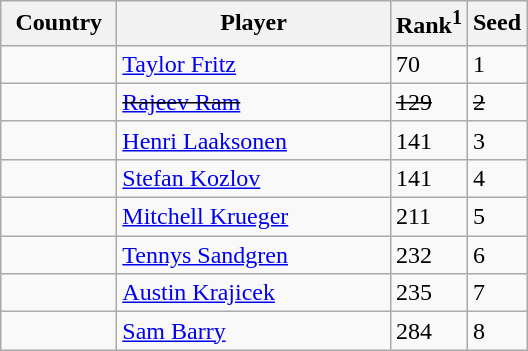<table class="sortable wikitable">
<tr>
<th width="70">Country</th>
<th width="175">Player</th>
<th>Rank<sup>1</sup></th>
<th>Seed</th>
</tr>
<tr>
<td></td>
<td><a href='#'>Taylor Fritz</a></td>
<td>70</td>
<td>1</td>
</tr>
<tr>
<td><s></s></td>
<td><s><a href='#'>Rajeev Ram</a></s></td>
<td><s>129</s></td>
<td><s>2</s></td>
</tr>
<tr>
<td></td>
<td><a href='#'>Henri Laaksonen</a></td>
<td>141</td>
<td>3</td>
</tr>
<tr>
<td></td>
<td><a href='#'>Stefan Kozlov</a></td>
<td>141</td>
<td>4</td>
</tr>
<tr>
<td></td>
<td><a href='#'>Mitchell Krueger</a></td>
<td>211</td>
<td>5</td>
</tr>
<tr>
<td></td>
<td><a href='#'>Tennys Sandgren</a></td>
<td>232</td>
<td>6</td>
</tr>
<tr>
<td></td>
<td><a href='#'>Austin Krajicek</a></td>
<td>235</td>
<td>7</td>
</tr>
<tr>
<td></td>
<td><a href='#'>Sam Barry</a></td>
<td>284</td>
<td>8</td>
</tr>
</table>
